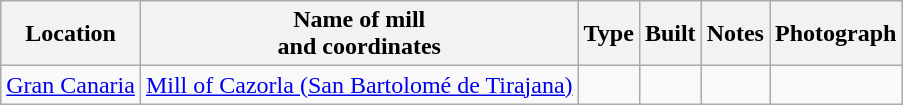<table class="wikitable">
<tr>
<th>Location</th>
<th>Name of mill<br>and coordinates</th>
<th>Type</th>
<th>Built</th>
<th>Notes</th>
<th>Photograph</th>
</tr>
<tr>
<td><a href='#'>Gran Canaria</a></td>
<td><a href='#'>Mill of Cazorla (San Bartolomé de Tirajana)</a></td>
<td></td>
<td></td>
<td></td>
<td></td>
</tr>
</table>
